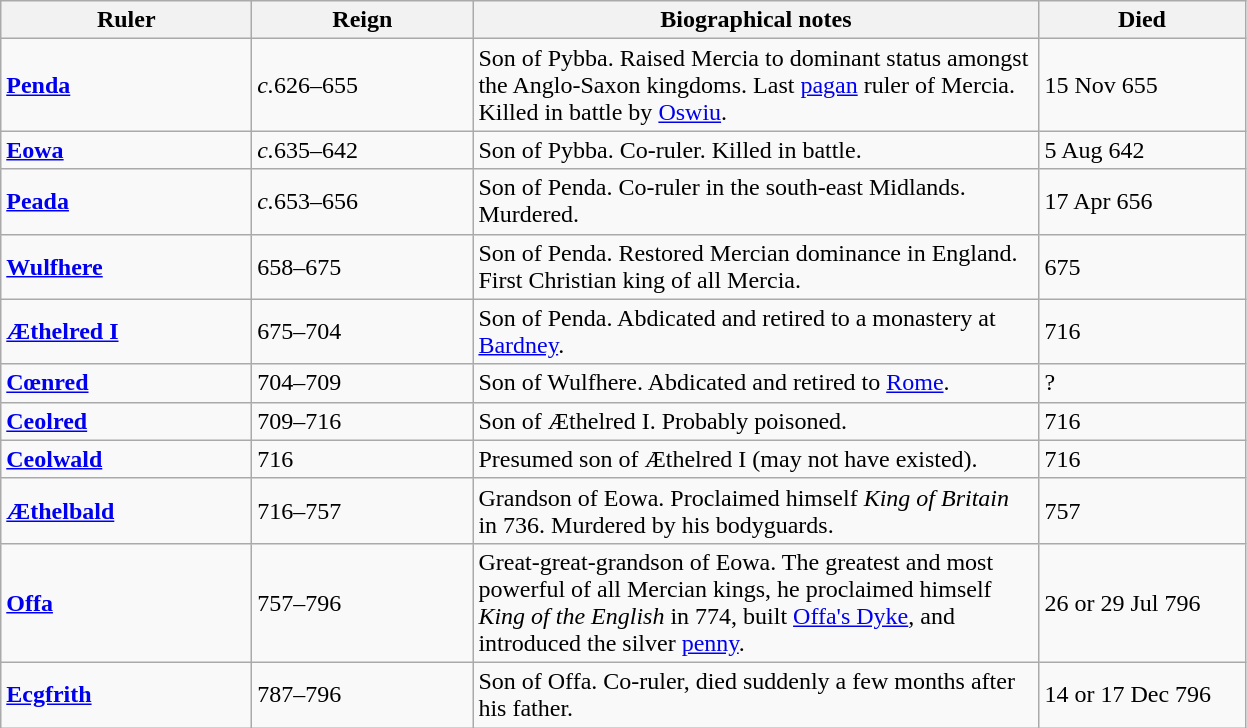<table class="wikitable">
<tr>
<th width="160px">Ruler</th>
<th width="140px">Reign</th>
<th width="370px">Biographical notes</th>
<th width="130px">Died</th>
</tr>
<tr>
<td><strong><a href='#'>Penda</a></strong></td>
<td><em>c.</em>626–655</td>
<td>Son of Pybba. Raised Mercia to dominant status amongst the Anglo-Saxon kingdoms. Last <a href='#'>pagan</a> ruler of Mercia. Killed in battle by <a href='#'>Oswiu</a>.</td>
<td>15 Nov 655</td>
</tr>
<tr>
<td><strong><a href='#'>Eowa</a></strong></td>
<td><em>c.</em>635–642</td>
<td>Son of Pybba. Co-ruler. Killed in battle.</td>
<td>5 Aug 642</td>
</tr>
<tr>
<td><strong><a href='#'>Peada</a></strong></td>
<td><em>c.</em>653–656</td>
<td>Son of Penda. Co-ruler in the south-east Midlands. Murdered.</td>
<td>17 Apr 656</td>
</tr>
<tr>
<td><strong><a href='#'>Wulfhere</a></strong></td>
<td>658–675</td>
<td>Son of Penda. Restored Mercian dominance in England. First Christian king of all Mercia.</td>
<td>675</td>
</tr>
<tr>
<td><strong><a href='#'>Æthelred I</a></strong></td>
<td>675–704</td>
<td>Son of Penda. Abdicated and retired to a monastery at <a href='#'>Bardney</a>.</td>
<td>716</td>
</tr>
<tr>
<td><strong><a href='#'>Cœnred</a></strong></td>
<td>704–709</td>
<td>Son of Wulfhere. Abdicated and retired to <a href='#'>Rome</a>.</td>
<td>?</td>
</tr>
<tr>
<td><strong><a href='#'>Ceolred</a></strong></td>
<td>709–716</td>
<td>Son of Æthelred I. Probably poisoned.</td>
<td>716</td>
</tr>
<tr>
<td><strong><a href='#'>Ceolwald</a></strong></td>
<td>716</td>
<td>Presumed son of Æthelred I (may not have existed).</td>
<td>716</td>
</tr>
<tr>
<td><strong><a href='#'>Æthelbald</a></strong></td>
<td>716–757</td>
<td>Grandson of Eowa. Proclaimed himself <em>King of Britain</em> in 736. Murdered by his bodyguards.</td>
<td>757</td>
</tr>
<tr>
<td><strong><a href='#'>Offa</a></strong></td>
<td>757–796</td>
<td>Great-great-grandson of Eowa. The greatest and most powerful of all Mercian kings, he proclaimed himself <em>King of the English</em> in 774, built <a href='#'>Offa's Dyke</a>, and introduced the silver <a href='#'>penny</a>.</td>
<td>26 or 29 Jul 796</td>
</tr>
<tr>
<td><strong><a href='#'>Ecgfrith</a></strong></td>
<td>787–796</td>
<td>Son of Offa. Co-ruler, died suddenly a few months after his father.</td>
<td>14 or 17 Dec 796</td>
</tr>
</table>
